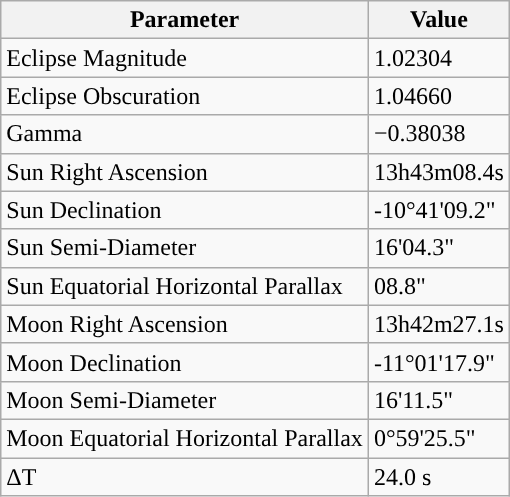<table class="wikitable">
<tr>
<th>Parameter</th>
<th>Value</th>
</tr>
<tr>
<td>Eclipse Magnitude</td>
<td>1.02304</td>
</tr>
<tr>
<td>Eclipse Obscuration</td>
<td>1.04660</td>
</tr>
<tr>
<td>Gamma</td>
<td>−0.38038</td>
</tr>
<tr>
<td>Sun Right Ascension</td>
<td>13h43m08.4s</td>
</tr>
<tr>
<td>Sun Declination</td>
<td>-10°41'09.2"</td>
</tr>
<tr>
<td>Sun Semi-Diameter</td>
<td>16'04.3"</td>
</tr>
<tr>
<td>Sun Equatorial Horizontal Parallax</td>
<td>08.8"</td>
</tr>
<tr>
<td>Moon Right Ascension</td>
<td>13h42m27.1s</td>
</tr>
<tr>
<td>Moon Declination</td>
<td>-11°01'17.9"</td>
</tr>
<tr>
<td>Moon Semi-Diameter</td>
<td>16'11.5"</td>
</tr>
<tr>
<td>Moon Equatorial Horizontal Parallax</td>
<td>0°59'25.5"</td>
</tr>
<tr>
<td>ΔT</td>
<td>24.0 s</td>
</tr>
</table>
